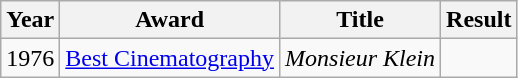<table class="wikitable">
<tr>
<th>Year</th>
<th>Award</th>
<th>Title</th>
<th>Result</th>
</tr>
<tr>
<td>1976</td>
<td><a href='#'>Best Cinematography</a></td>
<td><em>Monsieur Klein</em></td>
<td></td>
</tr>
</table>
